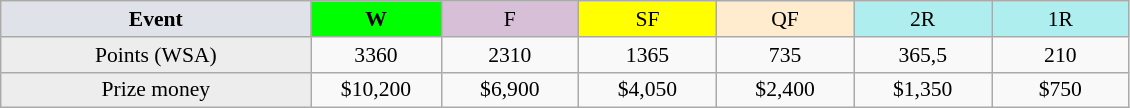<table class=wikitable style=font-size:90%;text-align:center>
<tr>
<td style="width:200px; background:#dfe2e9;"><strong>Event</strong></td>
<td style="width:80px; background:lime;"><strong>W</strong></td>
<td style="width:85px; background:thistle;">F</td>
<td style="width:85px; background:#ff0;">SF</td>
<td style="width:85px; background:#ffebcd;">QF</td>
<td style="width:85px; background:#afeeee;">2R</td>
<td style="width:85px; background:#afeeee;">1R</td>
</tr>
<tr>
<td style="background:#ededed;">Points (WSA)</td>
<td>3360</td>
<td>2310</td>
<td>1365</td>
<td>735</td>
<td>365,5</td>
<td>210</td>
</tr>
<tr>
<td style="background:#ededed;">Prize money</td>
<td>$10,200</td>
<td>$6,900</td>
<td>$4,050</td>
<td>$2,400</td>
<td>$1,350</td>
<td>$750</td>
</tr>
</table>
